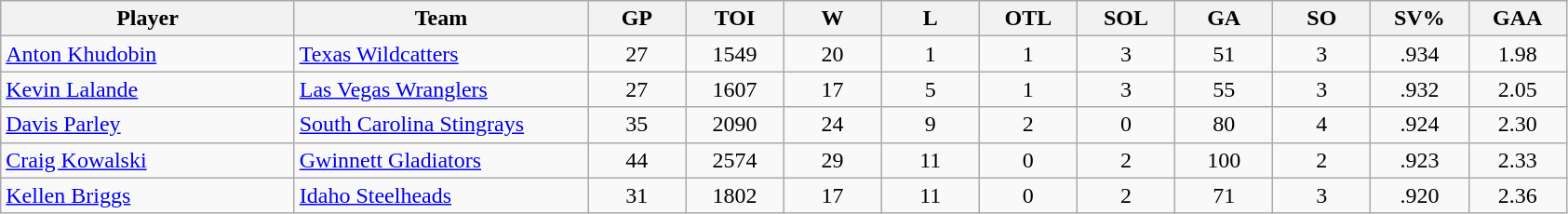<table class="wikitable" style="text-align:center">
<tr>
<th bgcolor="#DDDDFF" width="15%">Player</th>
<th bgcolor="#DDDDFF" width="15%">Team</th>
<th bgcolor="#DDDDFF" width="5%">GP</th>
<th bgcolor="#DDDDFF" width="5%">TOI</th>
<th bgcolor="#DDDDFF" width="5%">W</th>
<th bgcolor="#DDDDFF" width="5%">L</th>
<th bgcolor="#DDDDFF" width="5%">OTL</th>
<th bgcolor="#DDDDFF" width="5%">SOL</th>
<th bgcolor="#DDDDFF" width="5%">GA</th>
<th bgcolor="#DDDDFF" width="5%">SO</th>
<th bgcolor="#DDDDFF" width="5%">SV%</th>
<th bgcolor="#DDDDFF" width="5%">GAA</th>
</tr>
<tr>
<td align=left><a href='#'>Anton Khudobin</a></td>
<td align=left><a href='#'>Texas Wildcatters</a></td>
<td>27</td>
<td>1549</td>
<td>20</td>
<td>1</td>
<td>1</td>
<td>3</td>
<td>51</td>
<td>3</td>
<td>.934</td>
<td>1.98</td>
</tr>
<tr>
<td align=left><a href='#'>Kevin Lalande</a></td>
<td align=left><a href='#'>Las Vegas Wranglers</a></td>
<td>27</td>
<td>1607</td>
<td>17</td>
<td>5</td>
<td>1</td>
<td>3</td>
<td>55</td>
<td>3</td>
<td>.932</td>
<td>2.05</td>
</tr>
<tr>
<td align=left><a href='#'>Davis Parley</a></td>
<td align=left><a href='#'>South Carolina Stingrays</a></td>
<td>35</td>
<td>2090</td>
<td>24</td>
<td>9</td>
<td>2</td>
<td>0</td>
<td>80</td>
<td>4</td>
<td>.924</td>
<td>2.30</td>
</tr>
<tr>
<td align=left><a href='#'>Craig Kowalski</a></td>
<td align=left><a href='#'>Gwinnett Gladiators</a></td>
<td>44</td>
<td>2574</td>
<td>29</td>
<td>11</td>
<td>0</td>
<td>2</td>
<td>100</td>
<td>2</td>
<td>.923</td>
<td>2.33</td>
</tr>
<tr>
<td align=left><a href='#'>Kellen Briggs</a></td>
<td align=left><a href='#'>Idaho Steelheads</a></td>
<td>31</td>
<td>1802</td>
<td>17</td>
<td>11</td>
<td>0</td>
<td>2</td>
<td>71</td>
<td>3</td>
<td>.920</td>
<td>2.36</td>
</tr>
</table>
